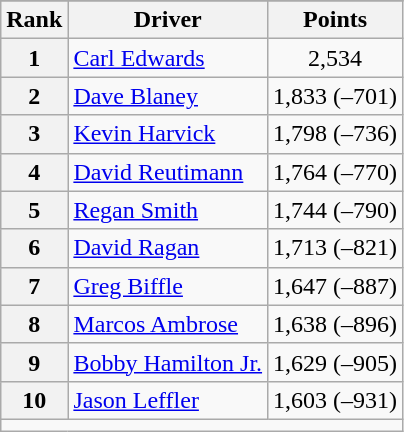<table class="wikitable">
<tr>
</tr>
<tr>
<th scope="col">Rank</th>
<th scope="col">Driver</th>
<th scope="col">Points</th>
</tr>
<tr>
<th scope="row">1</th>
<td><a href='#'>Carl Edwards</a></td>
<td style="text-align:center;">2,534</td>
</tr>
<tr>
<th scope="row">2</th>
<td><a href='#'>Dave Blaney</a></td>
<td style="text-align:center;">1,833 (–701)</td>
</tr>
<tr>
<th scope="row">3</th>
<td><a href='#'>Kevin Harvick</a></td>
<td style="text-align:center;">1,798 (–736)</td>
</tr>
<tr>
<th scope="row">4</th>
<td><a href='#'>David Reutimann</a></td>
<td style="text-align:center;">1,764 (–770)</td>
</tr>
<tr>
<th scope="row">5</th>
<td><a href='#'>Regan Smith</a></td>
<td style="text-align:center;">1,744 (–790)</td>
</tr>
<tr>
<th scope="row">6</th>
<td><a href='#'>David Ragan</a></td>
<td style="text-align:center;">1,713 (–821)</td>
</tr>
<tr>
<th scope="row">7</th>
<td><a href='#'>Greg Biffle</a></td>
<td style="text-align:center;">1,647 (–887)</td>
</tr>
<tr>
<th scope="row">8</th>
<td><a href='#'>Marcos Ambrose</a></td>
<td style="text-align:center;">1,638 (–896)</td>
</tr>
<tr>
<th scope="row">9</th>
<td><a href='#'>Bobby Hamilton Jr.</a></td>
<td style="text-align:center;">1,629 (–905)</td>
</tr>
<tr>
<th scope="row">10</th>
<td><a href='#'>Jason Leffler</a></td>
<td style="text-align:center;">1,603 (–931)</td>
</tr>
<tr class="sortbottom">
<td colspan="9"></td>
</tr>
</table>
